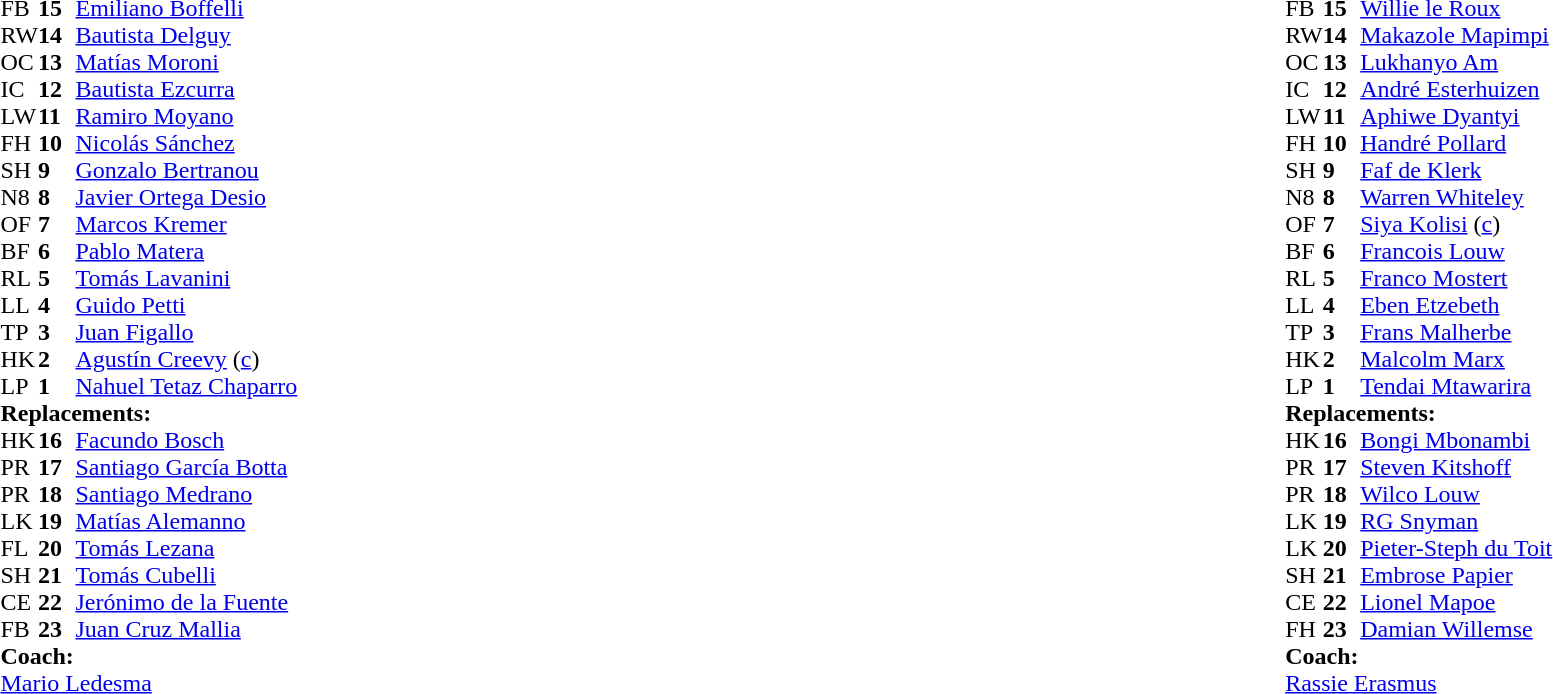<table style="width:100%;">
<tr>
<td style="vertical-align:top; width:50%"><br><table cellspacing="0" cellpadding="0">
<tr>
<th width="25"></th>
<th width="25"></th>
</tr>
<tr>
<td>FB</td>
<td><strong>15</strong></td>
<td><a href='#'>Emiliano Boffelli</a></td>
</tr>
<tr>
<td>RW</td>
<td><strong>14</strong></td>
<td><a href='#'>Bautista Delguy</a></td>
</tr>
<tr>
<td>OC</td>
<td><strong>13</strong></td>
<td><a href='#'>Matías Moroni</a></td>
</tr>
<tr>
<td>IC</td>
<td><strong>12</strong></td>
<td><a href='#'>Bautista Ezcurra</a></td>
<td></td>
<td></td>
</tr>
<tr>
<td>LW</td>
<td><strong>11</strong></td>
<td><a href='#'>Ramiro Moyano</a></td>
<td></td>
<td></td>
</tr>
<tr>
<td>FH</td>
<td><strong>10</strong></td>
<td><a href='#'>Nicolás Sánchez</a></td>
</tr>
<tr>
<td>SH</td>
<td><strong>9</strong></td>
<td><a href='#'>Gonzalo Bertranou</a></td>
<td></td>
<td></td>
</tr>
<tr>
<td>N8</td>
<td><strong>8</strong></td>
<td><a href='#'>Javier Ortega Desio</a></td>
</tr>
<tr>
<td>OF</td>
<td><strong>7</strong></td>
<td><a href='#'>Marcos Kremer</a></td>
</tr>
<tr>
<td>BF</td>
<td><strong>6</strong></td>
<td><a href='#'>Pablo Matera</a></td>
<td></td>
<td></td>
</tr>
<tr>
<td>RL</td>
<td><strong>5</strong></td>
<td><a href='#'>Tomás Lavanini</a></td>
<td></td>
<td></td>
</tr>
<tr>
<td>LL</td>
<td><strong>4</strong></td>
<td><a href='#'>Guido Petti</a></td>
</tr>
<tr>
<td>TP</td>
<td><strong>3</strong></td>
<td><a href='#'>Juan Figallo</a></td>
<td></td>
<td></td>
</tr>
<tr>
<td>HK</td>
<td><strong>2</strong></td>
<td><a href='#'>Agustín Creevy</a> (<a href='#'>c</a>)</td>
<td></td>
<td></td>
</tr>
<tr>
<td>LP</td>
<td><strong>1</strong></td>
<td><a href='#'>Nahuel Tetaz Chaparro</a></td>
<td></td>
<td></td>
</tr>
<tr>
<td colspan="3"><strong>Replacements:</strong></td>
</tr>
<tr>
<td>HK</td>
<td><strong>16</strong></td>
<td><a href='#'>Facundo Bosch</a></td>
<td></td>
<td></td>
</tr>
<tr>
<td>PR</td>
<td><strong>17</strong></td>
<td><a href='#'>Santiago García Botta</a></td>
<td></td>
<td></td>
</tr>
<tr>
<td>PR</td>
<td><strong>18</strong></td>
<td><a href='#'>Santiago Medrano</a></td>
<td></td>
<td></td>
</tr>
<tr>
<td>LK</td>
<td><strong>19</strong></td>
<td><a href='#'>Matías Alemanno</a></td>
<td></td>
<td></td>
</tr>
<tr>
<td>FL</td>
<td><strong>20</strong></td>
<td><a href='#'>Tomás Lezana</a></td>
<td></td>
<td></td>
</tr>
<tr>
<td>SH</td>
<td><strong>21</strong></td>
<td><a href='#'>Tomás Cubelli</a></td>
<td></td>
<td></td>
</tr>
<tr>
<td>CE</td>
<td><strong>22</strong></td>
<td><a href='#'>Jerónimo de la Fuente</a></td>
<td></td>
<td></td>
</tr>
<tr>
<td>FB</td>
<td><strong>23</strong></td>
<td><a href='#'>Juan Cruz Mallia</a></td>
<td></td>
<td></td>
</tr>
<tr>
<td colspan="3"><strong>Coach:</strong></td>
</tr>
<tr>
<td colspan="4"> <a href='#'>Mario Ledesma</a></td>
</tr>
</table>
</td>
<td style="vertical-align:top"></td>
<td style="vertical-align:top; width:50%"><br><table cellspacing="0" cellpadding="0" style="margin:auto">
<tr>
<th width="25"></th>
<th width="25"></th>
</tr>
<tr>
<td>FB</td>
<td><strong>15</strong></td>
<td><a href='#'>Willie le Roux</a></td>
</tr>
<tr>
<td>RW</td>
<td><strong>14</strong></td>
<td><a href='#'>Makazole Mapimpi</a></td>
<td></td>
<td></td>
</tr>
<tr>
<td>OC</td>
<td><strong>13</strong></td>
<td><a href='#'>Lukhanyo Am</a></td>
</tr>
<tr>
<td>IC</td>
<td><strong>12</strong></td>
<td><a href='#'>André Esterhuizen</a></td>
<td></td>
<td></td>
</tr>
<tr>
<td>LW</td>
<td><strong>11</strong></td>
<td><a href='#'>Aphiwe Dyantyi</a></td>
</tr>
<tr>
<td>FH</td>
<td><strong>10</strong></td>
<td><a href='#'>Handré Pollard</a></td>
</tr>
<tr>
<td>SH</td>
<td><strong>9</strong></td>
<td><a href='#'>Faf de Klerk</a></td>
</tr>
<tr>
<td>N8</td>
<td><strong>8</strong></td>
<td><a href='#'>Warren Whiteley</a></td>
<td></td>
<td></td>
<td></td>
</tr>
<tr>
<td>OF</td>
<td><strong>7</strong></td>
<td><a href='#'>Siya Kolisi</a> (<a href='#'>c</a>)</td>
</tr>
<tr>
<td>BF</td>
<td><strong>6</strong></td>
<td><a href='#'>Francois Louw</a></td>
</tr>
<tr>
<td>RL</td>
<td><strong>5</strong></td>
<td><a href='#'>Franco Mostert</a></td>
<td></td>
<td></td>
<td></td>
</tr>
<tr>
<td>LL</td>
<td><strong>4</strong></td>
<td><a href='#'>Eben Etzebeth</a></td>
<td></td>
<td></td>
</tr>
<tr>
<td>TP</td>
<td><strong>3</strong></td>
<td><a href='#'>Frans Malherbe</a></td>
<td></td>
<td></td>
</tr>
<tr>
<td>HK</td>
<td><strong>2</strong></td>
<td><a href='#'>Malcolm Marx</a></td>
<td></td>
<td></td>
</tr>
<tr>
<td>LP</td>
<td><strong>1</strong></td>
<td><a href='#'>Tendai Mtawarira</a></td>
<td></td>
<td></td>
</tr>
<tr>
<td colspan="3"><strong>Replacements:</strong></td>
</tr>
<tr>
<td>HK</td>
<td><strong>16</strong></td>
<td><a href='#'>Bongi Mbonambi</a></td>
<td></td>
<td></td>
</tr>
<tr>
<td>PR</td>
<td><strong>17</strong></td>
<td><a href='#'>Steven Kitshoff</a></td>
<td></td>
<td></td>
</tr>
<tr>
<td>PR</td>
<td><strong>18</strong></td>
<td><a href='#'>Wilco Louw</a></td>
<td></td>
<td></td>
</tr>
<tr>
<td>LK</td>
<td><strong>19</strong></td>
<td><a href='#'>RG Snyman</a></td>
<td></td>
<td></td>
</tr>
<tr>
<td>LK</td>
<td><strong>20</strong></td>
<td><a href='#'>Pieter-Steph du Toit</a></td>
<td></td>
<td></td>
</tr>
<tr>
<td>SH</td>
<td><strong>21</strong></td>
<td><a href='#'>Embrose Papier</a></td>
</tr>
<tr>
<td>CE</td>
<td><strong>22</strong></td>
<td><a href='#'>Lionel Mapoe</a></td>
<td></td>
<td></td>
</tr>
<tr>
<td>FH</td>
<td><strong>23</strong></td>
<td><a href='#'>Damian Willemse</a></td>
<td></td>
<td></td>
</tr>
<tr>
<td colspan="3"><strong>Coach:</strong></td>
</tr>
<tr>
<td colspan="4"> <a href='#'>Rassie Erasmus</a></td>
</tr>
</table>
</td>
</tr>
</table>
